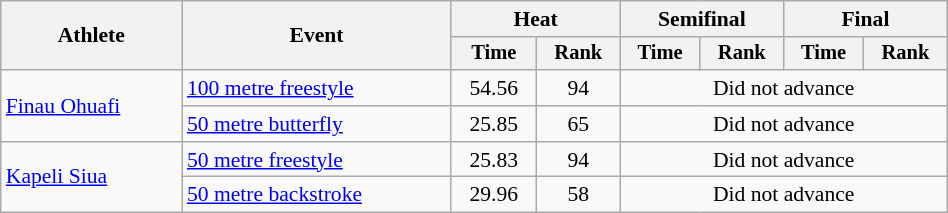<table class="wikitable" style="text-align:center; font-size:90%; width:50%;">
<tr>
<th rowspan="2">Athlete</th>
<th rowspan="2">Event</th>
<th colspan="2">Heat</th>
<th colspan="2">Semifinal</th>
<th colspan="2">Final</th>
</tr>
<tr style="font-size:95%">
<th>Time</th>
<th>Rank</th>
<th>Time</th>
<th>Rank</th>
<th>Time</th>
<th>Rank</th>
</tr>
<tr>
<td align=left rowspan=2><a href='#'>Finau Ohuafi</a></td>
<td align=left><a href='#'>100 metre freestyle</a></td>
<td>54.56</td>
<td>94</td>
<td colspan=4>Did not advance</td>
</tr>
<tr>
<td align=left><a href='#'>50 metre butterfly</a></td>
<td>25.85</td>
<td>65</td>
<td colspan=4>Did not advance</td>
</tr>
<tr>
<td align=left rowspan=2><a href='#'>Kapeli Siua</a></td>
<td align=left><a href='#'>50 metre freestyle</a></td>
<td>25.83</td>
<td>94</td>
<td colspan=4>Did not advance</td>
</tr>
<tr>
<td align=left><a href='#'>50 metre backstroke</a></td>
<td>29.96</td>
<td>58</td>
<td colspan=4>Did not advance</td>
</tr>
</table>
